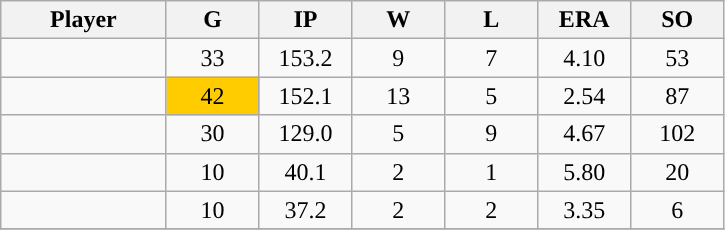<table class="wikitable sortable">
<tr>
<th bgcolor="#DDDDFF" width="16%">Player</th>
<th bgcolor="#DDDDFF" width="9%">G</th>
<th bgcolor="#DDDDFF" width="9%">IP</th>
<th bgcolor="#DDDDFF" width="9%">W</th>
<th bgcolor="#DDDDFF" width="9%">L</th>
<th bgcolor="#DDDDFF" width="9%">ERA</th>
<th bgcolor="#DDDDFF" width="9%">SO</th>
</tr>
<tr align="center">
<td></td>
<td>33</td>
<td>153.2</td>
<td>9</td>
<td>7</td>
<td>4.10</td>
<td>53</td>
</tr>
<tr align="center">
<td></td>
<td style="background:#fc0;">42</td>
<td>152.1</td>
<td>13</td>
<td>5</td>
<td>2.54</td>
<td>87</td>
</tr>
<tr align="center">
<td></td>
<td>30</td>
<td>129.0</td>
<td>5</td>
<td>9</td>
<td>4.67</td>
<td>102</td>
</tr>
<tr align="center">
<td></td>
<td>10</td>
<td>40.1</td>
<td>2</td>
<td>1</td>
<td>5.80</td>
<td>20</td>
</tr>
<tr align="center">
<td></td>
<td>10</td>
<td>37.2</td>
<td>2</td>
<td>2</td>
<td>3.35</td>
<td>6</td>
</tr>
<tr align="center">
</tr>
</table>
